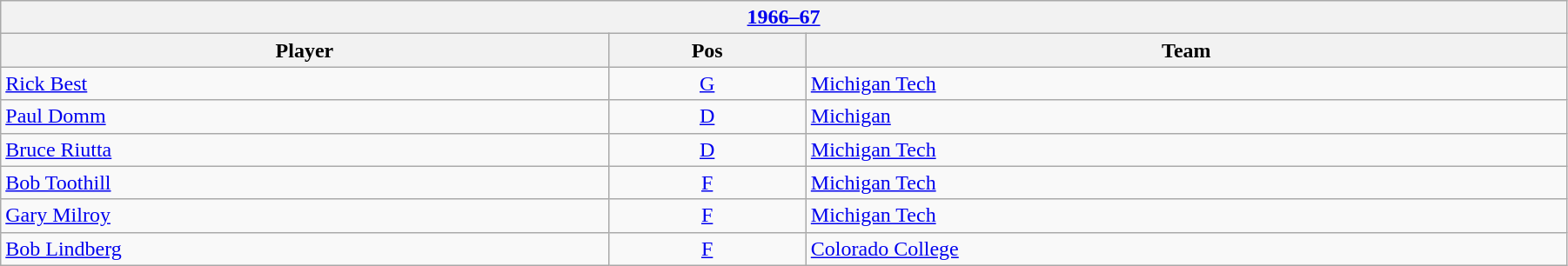<table class="wikitable" width=95%>
<tr>
<th colspan=3><a href='#'>1966–67</a></th>
</tr>
<tr>
<th>Player</th>
<th>Pos</th>
<th>Team</th>
</tr>
<tr>
<td><a href='#'>Rick Best</a></td>
<td align=center><a href='#'>G</a></td>
<td><a href='#'>Michigan Tech</a></td>
</tr>
<tr>
<td><a href='#'>Paul Domm</a></td>
<td align=center><a href='#'>D</a></td>
<td><a href='#'>Michigan</a></td>
</tr>
<tr>
<td><a href='#'>Bruce Riutta</a></td>
<td align=center><a href='#'>D</a></td>
<td><a href='#'>Michigan Tech</a></td>
</tr>
<tr>
<td><a href='#'>Bob Toothill</a></td>
<td align=center><a href='#'>F</a></td>
<td><a href='#'>Michigan Tech</a></td>
</tr>
<tr>
<td><a href='#'>Gary Milroy</a></td>
<td align=center><a href='#'>F</a></td>
<td><a href='#'>Michigan Tech</a></td>
</tr>
<tr>
<td><a href='#'>Bob Lindberg</a></td>
<td align=center><a href='#'>F</a></td>
<td><a href='#'>Colorado College</a></td>
</tr>
</table>
